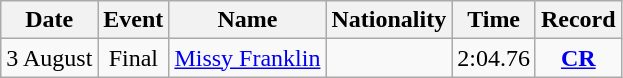<table class="wikitable" style=text-align:center>
<tr>
<th>Date</th>
<th>Event</th>
<th>Name</th>
<th>Nationality</th>
<th>Time</th>
<th>Record</th>
</tr>
<tr>
<td>3 August</td>
<td>Final</td>
<td align=left><a href='#'>Missy Franklin</a></td>
<td align=left></td>
<td>2:04.76</td>
<td><strong><a href='#'>CR</a></strong></td>
</tr>
</table>
